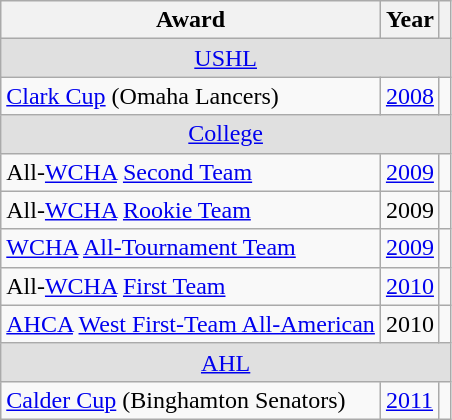<table class="wikitable">
<tr>
<th>Award</th>
<th>Year</th>
<th></th>
</tr>
<tr ALIGN="center" bgcolor="#e0e0e0">
<td colspan="3"><a href='#'>USHL</a></td>
</tr>
<tr>
<td><a href='#'>Clark Cup</a> (Omaha Lancers)</td>
<td><a href='#'>2008</a></td>
<td></td>
</tr>
<tr ALIGN="center" bgcolor="#e0e0e0">
<td colspan="3"><a href='#'>College</a></td>
</tr>
<tr>
<td>All-<a href='#'>WCHA</a> <a href='#'>Second Team</a></td>
<td><a href='#'>2009</a></td>
<td></td>
</tr>
<tr>
<td>All-<a href='#'>WCHA</a> <a href='#'>Rookie Team</a></td>
<td>2009</td>
<td></td>
</tr>
<tr>
<td><a href='#'>WCHA</a> <a href='#'>All-Tournament Team</a></td>
<td><a href='#'>2009</a></td>
<td></td>
</tr>
<tr>
<td>All-<a href='#'>WCHA</a> <a href='#'>First Team</a></td>
<td><a href='#'>2010</a></td>
<td></td>
</tr>
<tr>
<td><a href='#'>AHCA</a> <a href='#'>West First-Team All-American</a></td>
<td>2010</td>
<td></td>
</tr>
<tr ALIGN="center" bgcolor="#e0e0e0">
<td colspan="3"><a href='#'>AHL</a></td>
</tr>
<tr>
<td><a href='#'>Calder Cup</a> (Binghamton Senators)</td>
<td><a href='#'>2011</a></td>
<td></td>
</tr>
</table>
